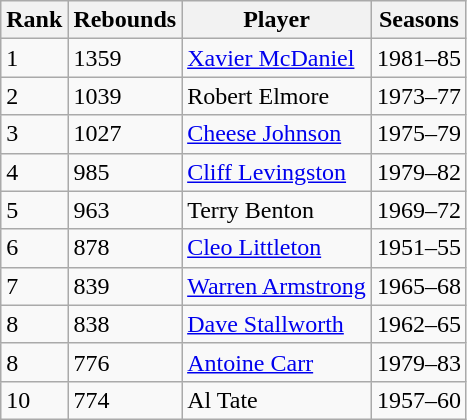<table class="wikitable">
<tr>
<th>Rank</th>
<th>Rebounds</th>
<th>Player</th>
<th>Seasons</th>
</tr>
<tr>
<td>1</td>
<td>1359</td>
<td><a href='#'>Xavier McDaniel</a></td>
<td>1981–85</td>
</tr>
<tr>
<td>2</td>
<td>1039</td>
<td>Robert Elmore</td>
<td>1973–77</td>
</tr>
<tr>
<td>3</td>
<td>1027</td>
<td><a href='#'>Cheese Johnson</a></td>
<td>1975–79</td>
</tr>
<tr>
<td>4</td>
<td>985</td>
<td><a href='#'>Cliff Levingston</a></td>
<td>1979–82</td>
</tr>
<tr>
<td>5</td>
<td>963</td>
<td>Terry Benton</td>
<td>1969–72</td>
</tr>
<tr>
<td>6</td>
<td>878</td>
<td><a href='#'>Cleo Littleton</a></td>
<td>1951–55</td>
</tr>
<tr>
<td>7</td>
<td>839</td>
<td><a href='#'>Warren Armstrong</a></td>
<td>1965–68</td>
</tr>
<tr>
<td>8</td>
<td>838</td>
<td><a href='#'>Dave Stallworth</a></td>
<td>1962–65</td>
</tr>
<tr>
<td>8</td>
<td>776</td>
<td><a href='#'>Antoine Carr</a></td>
<td>1979–83</td>
</tr>
<tr>
<td>10</td>
<td>774</td>
<td>Al Tate</td>
<td>1957–60</td>
</tr>
</table>
